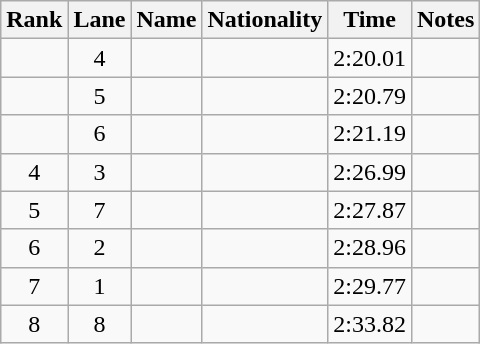<table class="wikitable sortable" style="text-align:center">
<tr>
<th>Rank</th>
<th>Lane</th>
<th>Name</th>
<th>Nationality</th>
<th>Time</th>
<th>Notes</th>
</tr>
<tr>
<td></td>
<td>4</td>
<td align=left></td>
<td align=left></td>
<td>2:20.01</td>
<td><strong></strong></td>
</tr>
<tr>
<td></td>
<td>5</td>
<td align=left></td>
<td align=left></td>
<td>2:20.79</td>
<td></td>
</tr>
<tr>
<td></td>
<td>6</td>
<td align=left></td>
<td align=left></td>
<td>2:21.19</td>
<td></td>
</tr>
<tr>
<td>4</td>
<td>3</td>
<td align=left></td>
<td align=left></td>
<td>2:26.99</td>
<td></td>
</tr>
<tr>
<td>5</td>
<td>7</td>
<td align=left></td>
<td align=left></td>
<td>2:27.87</td>
<td></td>
</tr>
<tr>
<td>6</td>
<td>2</td>
<td align=left></td>
<td align=left></td>
<td>2:28.96</td>
<td></td>
</tr>
<tr>
<td>7</td>
<td>1</td>
<td align=left></td>
<td align=left></td>
<td>2:29.77</td>
<td></td>
</tr>
<tr>
<td>8</td>
<td>8</td>
<td align=left></td>
<td align=left></td>
<td>2:33.82</td>
<td></td>
</tr>
</table>
